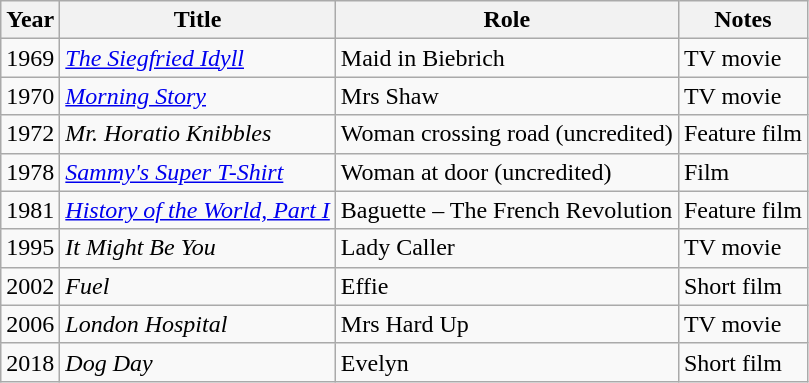<table class="wikitable">
<tr>
<th>Year</th>
<th>Title</th>
<th>Role</th>
<th class="unsortable">Notes</th>
</tr>
<tr>
<td>1969</td>
<td><em><a href='#'>The Siegfried Idyll</a></em></td>
<td>Maid in Biebrich</td>
<td>TV movie</td>
</tr>
<tr>
<td>1970</td>
<td><em><a href='#'>Morning Story</a></em></td>
<td>Mrs Shaw</td>
<td>TV movie</td>
</tr>
<tr>
<td>1972</td>
<td><em>Mr. Horatio Knibbles</em></td>
<td>Woman crossing road (uncredited)</td>
<td>Feature film</td>
</tr>
<tr>
<td>1978</td>
<td><em><a href='#'>Sammy's Super T-Shirt</a></em></td>
<td>Woman at door (uncredited)</td>
<td>Film</td>
</tr>
<tr>
<td>1981</td>
<td><em><a href='#'>History of the World, Part I</a></em></td>
<td>Baguette – The French Revolution</td>
<td>Feature film</td>
</tr>
<tr>
<td>1995</td>
<td><em>It Might Be You</em></td>
<td>Lady Caller</td>
<td>TV movie</td>
</tr>
<tr>
<td>2002</td>
<td><em>Fuel</em></td>
<td>Effie</td>
<td>Short film</td>
</tr>
<tr>
<td>2006</td>
<td><em>London Hospital</em></td>
<td>Mrs Hard Up</td>
<td>TV movie</td>
</tr>
<tr>
<td>2018</td>
<td><em>Dog Day</em></td>
<td>Evelyn</td>
<td>Short film</td>
</tr>
</table>
